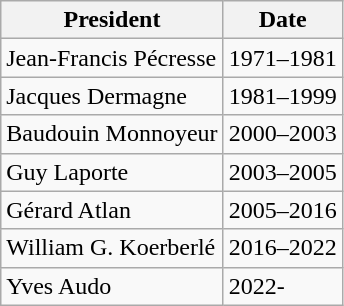<table class="wikitable">
<tr>
<th>President</th>
<th>Date</th>
</tr>
<tr>
<td>Jean-Francis Pécresse</td>
<td>1971–1981</td>
</tr>
<tr>
<td>Jacques Dermagne</td>
<td>1981–1999</td>
</tr>
<tr>
<td>Baudouin Monnoyeur</td>
<td>2000–2003</td>
</tr>
<tr>
<td>Guy Laporte</td>
<td>2003–2005</td>
</tr>
<tr>
<td>Gérard Atlan</td>
<td>2005–2016</td>
</tr>
<tr>
<td>William G. Koerberlé</td>
<td>2016–2022</td>
</tr>
<tr>
<td>Yves Audo</td>
<td>2022-</td>
</tr>
</table>
